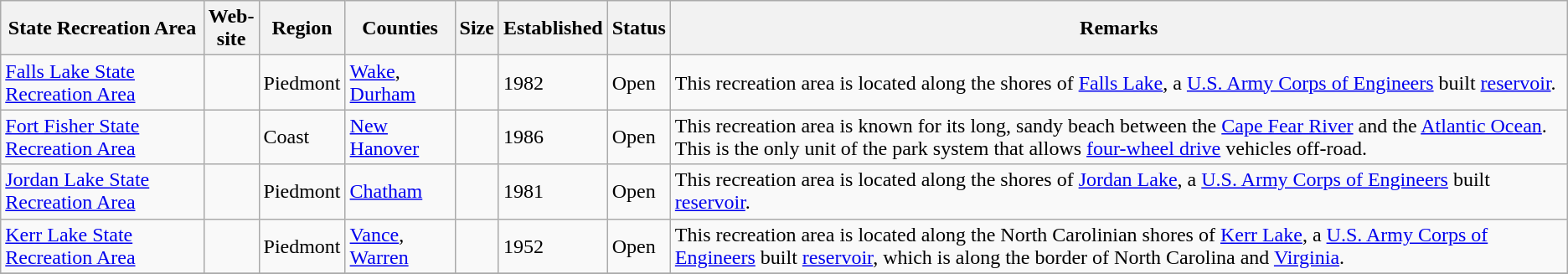<table class="wikitable sortable">
<tr>
<th>State Recreation Area</th>
<th class="unsortable">Web-<br>site</th>
<th>Region</th>
<th>Counties</th>
<th>Size</th>
<th>Established</th>
<th>Status</th>
<th class="unsortable">Remarks</th>
</tr>
<tr>
<td><a href='#'>Falls Lake State Recreation Area</a></td>
<td></td>
<td>Piedmont</td>
<td><a href='#'>Wake</a>, <a href='#'>Durham</a></td>
<td></td>
<td>1982</td>
<td>Open</td>
<td>This recreation area is located along the shores of <a href='#'>Falls Lake</a>, a <a href='#'>U.S. Army Corps of Engineers</a> built <a href='#'>reservoir</a>.</td>
</tr>
<tr>
<td><a href='#'>Fort Fisher State Recreation Area</a></td>
<td></td>
<td>Coast</td>
<td><a href='#'>New Hanover</a></td>
<td></td>
<td>1986</td>
<td>Open</td>
<td>This recreation area is known for its long, sandy beach between the <a href='#'>Cape Fear River</a> and the <a href='#'>Atlantic Ocean</a>.  This is the only unit of the park system that allows <a href='#'>four-wheel drive</a> vehicles off-road.</td>
</tr>
<tr>
<td><a href='#'>Jordan Lake State Recreation Area</a></td>
<td></td>
<td>Piedmont</td>
<td><a href='#'>Chatham</a></td>
<td></td>
<td>1981</td>
<td>Open</td>
<td>This recreation area is located along the shores of <a href='#'>Jordan Lake</a>, a <a href='#'>U.S. Army Corps of Engineers</a> built <a href='#'>reservoir</a>.</td>
</tr>
<tr>
<td><a href='#'>Kerr Lake State Recreation Area</a></td>
<td></td>
<td>Piedmont</td>
<td><a href='#'>Vance</a>, <a href='#'>Warren</a></td>
<td></td>
<td>1952</td>
<td>Open</td>
<td>This recreation area is located along the North Carolinian shores of <a href='#'>Kerr Lake</a>, a <a href='#'>U.S. Army Corps of Engineers</a> built <a href='#'>reservoir</a>, which is along the border of North Carolina and <a href='#'>Virginia</a>.</td>
</tr>
<tr>
</tr>
</table>
